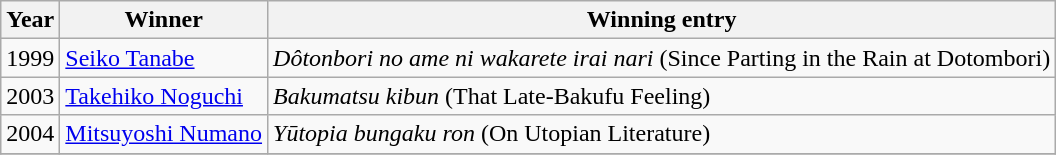<table class="wikitable">
<tr>
<th>Year</th>
<th>Winner</th>
<th>Winning entry</th>
</tr>
<tr>
<td>1999</td>
<td><a href='#'>Seiko Tanabe</a></td>
<td><em>Dôtonbori no ame ni wakarete irai nari</em> (Since Parting in the Rain at Dotombori)</td>
</tr>
<tr>
<td>2003</td>
<td><a href='#'>Takehiko Noguchi</a></td>
<td><em>Bakumatsu kibun</em> (That Late-Bakufu Feeling)</td>
</tr>
<tr>
<td>2004</td>
<td><a href='#'>Mitsuyoshi Numano</a></td>
<td><em>Yūtopia bungaku ron</em> (On Utopian Literature)</td>
</tr>
<tr>
</tr>
</table>
